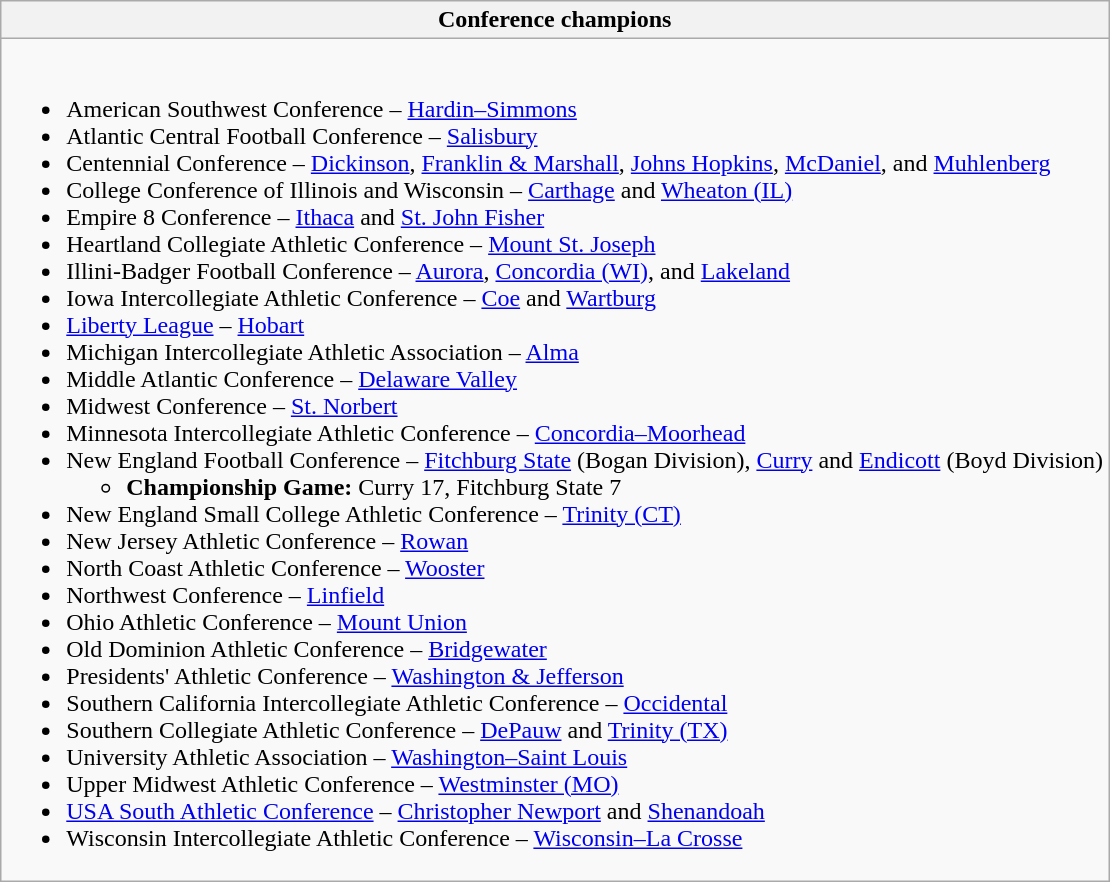<table class="wikitable">
<tr>
<th>Conference champions</th>
</tr>
<tr>
<td><br><ul><li>American Southwest Conference – <a href='#'>Hardin–Simmons</a></li><li>Atlantic Central Football Conference – <a href='#'>Salisbury</a></li><li>Centennial Conference – <a href='#'>Dickinson</a>, <a href='#'>Franklin & Marshall</a>, <a href='#'>Johns Hopkins</a>, <a href='#'>McDaniel</a>, and <a href='#'>Muhlenberg</a></li><li>College Conference of Illinois and Wisconsin – <a href='#'>Carthage</a> and <a href='#'>Wheaton (IL)</a></li><li>Empire 8 Conference – <a href='#'>Ithaca</a> and <a href='#'>St. John Fisher</a></li><li>Heartland Collegiate Athletic Conference – <a href='#'>Mount St. Joseph</a></li><li>Illini-Badger Football Conference – <a href='#'>Aurora</a>, <a href='#'>Concordia (WI)</a>, and <a href='#'>Lakeland</a></li><li>Iowa Intercollegiate Athletic Conference – <a href='#'>Coe</a> and <a href='#'>Wartburg</a></li><li><a href='#'>Liberty League</a> – <a href='#'>Hobart</a></li><li>Michigan Intercollegiate Athletic Association – <a href='#'>Alma</a></li><li>Middle Atlantic Conference – <a href='#'>Delaware Valley</a></li><li>Midwest Conference – <a href='#'>St. Norbert</a></li><li>Minnesota Intercollegiate Athletic Conference – <a href='#'>Concordia–Moorhead</a></li><li>New England Football Conference – <a href='#'>Fitchburg State</a> (Bogan Division), <a href='#'>Curry</a> and <a href='#'>Endicott</a> (Boyd Division)<ul><li><strong>Championship Game:</strong> Curry 17, Fitchburg State 7</li></ul></li><li>New England Small College Athletic Conference – <a href='#'>Trinity (CT)</a></li><li>New Jersey Athletic Conference – <a href='#'>Rowan</a></li><li>North Coast Athletic Conference – <a href='#'>Wooster</a></li><li>Northwest Conference – <a href='#'>Linfield</a></li><li>Ohio Athletic Conference – <a href='#'>Mount Union</a></li><li>Old Dominion Athletic Conference – <a href='#'>Bridgewater</a></li><li>Presidents' Athletic Conference – <a href='#'>Washington & Jefferson</a></li><li>Southern California Intercollegiate Athletic Conference – <a href='#'>Occidental</a></li><li>Southern Collegiate Athletic Conference – <a href='#'>DePauw</a> and <a href='#'>Trinity (TX)</a></li><li>University Athletic Association – <a href='#'>Washington–Saint Louis</a></li><li>Upper Midwest Athletic Conference – <a href='#'>Westminster (MO)</a></li><li><a href='#'>USA South Athletic Conference</a> – <a href='#'>Christopher Newport</a> and <a href='#'>Shenandoah</a></li><li>Wisconsin Intercollegiate Athletic Conference – <a href='#'>Wisconsin–La Crosse</a></li></ul></td>
</tr>
</table>
